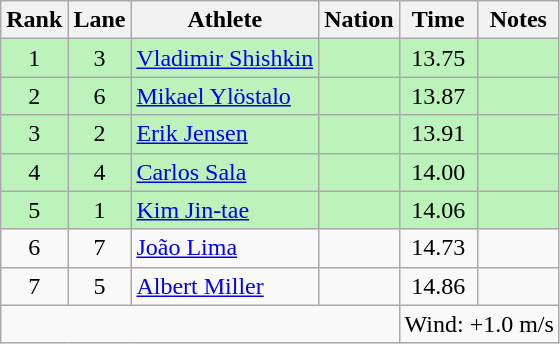<table class="wikitable sortable" style="text-align:center">
<tr>
<th>Rank</th>
<th>Lane</th>
<th>Athlete</th>
<th>Nation</th>
<th>Time</th>
<th>Notes</th>
</tr>
<tr bgcolor=bbf3bb>
<td>1</td>
<td>3</td>
<td align="left"><a href='#'>Vladimir Shishkin</a></td>
<td align=left></td>
<td>13.75</td>
<td></td>
</tr>
<tr bgcolor=bbf3bb>
<td>2</td>
<td>6</td>
<td align="left"><a href='#'>Mikael Ylöstalo</a></td>
<td align=left></td>
<td>13.87</td>
<td></td>
</tr>
<tr bgcolor=bbf3bb>
<td>3</td>
<td>2</td>
<td align="left"><a href='#'>Erik Jensen</a></td>
<td align=left></td>
<td>13.91</td>
<td></td>
</tr>
<tr bgcolor=bbf3bb>
<td>4</td>
<td>4</td>
<td align="left"><a href='#'>Carlos Sala</a></td>
<td align=left></td>
<td>14.00</td>
<td></td>
</tr>
<tr bgcolor=bbf3bb>
<td>5</td>
<td>1</td>
<td align="left"><a href='#'>Kim Jin-tae</a></td>
<td align=left></td>
<td>14.06</td>
<td></td>
</tr>
<tr>
<td>6</td>
<td>7</td>
<td align="left"><a href='#'>João Lima</a></td>
<td align=left></td>
<td>14.73</td>
<td></td>
</tr>
<tr>
<td>7</td>
<td>5</td>
<td align="left"><a href='#'>Albert Miller</a></td>
<td align=left></td>
<td>14.86</td>
<td></td>
</tr>
<tr class="sortbottom">
<td colspan=4></td>
<td colspan="2" style="text-align:left;">Wind: +1.0 m/s</td>
</tr>
</table>
